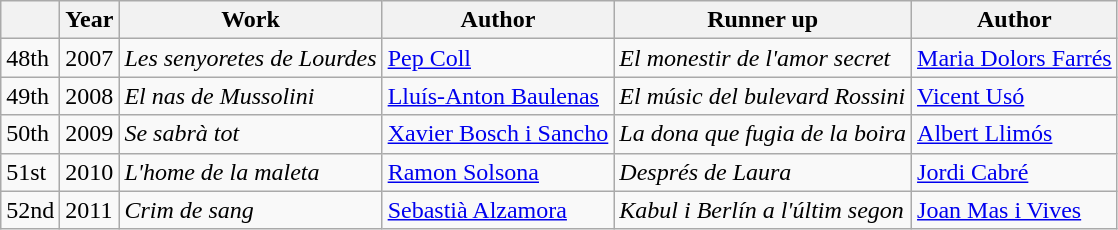<table class="wikitable">
<tr>
<th></th>
<th>Year</th>
<th>Work</th>
<th>Author</th>
<th>Runner up</th>
<th>Author</th>
</tr>
<tr>
<td>48th</td>
<td>2007</td>
<td><em>Les senyoretes de Lourdes</em></td>
<td><a href='#'>Pep Coll</a></td>
<td><em>El monestir de l'amor secret</em></td>
<td><a href='#'>Maria Dolors Farrés</a></td>
</tr>
<tr>
<td>49th</td>
<td>2008</td>
<td><em>El nas de Mussolini</em></td>
<td><a href='#'>Lluís-Anton Baulenas</a></td>
<td><em>El músic del bulevard Rossini</em></td>
<td><a href='#'>Vicent Usó</a></td>
</tr>
<tr>
<td>50th</td>
<td>2009</td>
<td><em>Se sabrà tot</em></td>
<td><a href='#'>Xavier Bosch i Sancho</a></td>
<td><em>La dona que fugia de la boira</em></td>
<td><a href='#'>Albert Llimós</a></td>
</tr>
<tr>
<td>51st</td>
<td>2010</td>
<td><em>L'home de la maleta</em></td>
<td><a href='#'>Ramon Solsona</a></td>
<td><em>Després de Laura</em></td>
<td><a href='#'>Jordi Cabré</a></td>
</tr>
<tr>
<td>52nd</td>
<td>2011</td>
<td><em>Crim de sang</em></td>
<td><a href='#'>Sebastià Alzamora</a></td>
<td><em>Kabul i Berlín a l'últim segon</em></td>
<td><a href='#'>Joan Mas i Vives</a></td>
</tr>
</table>
